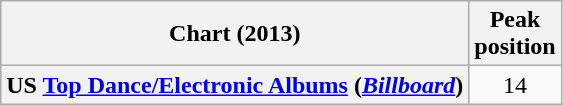<table class="wikitable plainrowheaders" style="text-align:center">
<tr>
<th scope="col">Chart (2013)</th>
<th scope="col">Peak<br>position</th>
</tr>
<tr>
<th scope="row">US <a href='#'>Top Dance/Electronic Albums</a> (<em><a href='#'>Billboard</a></em>)</th>
<td>14</td>
</tr>
</table>
